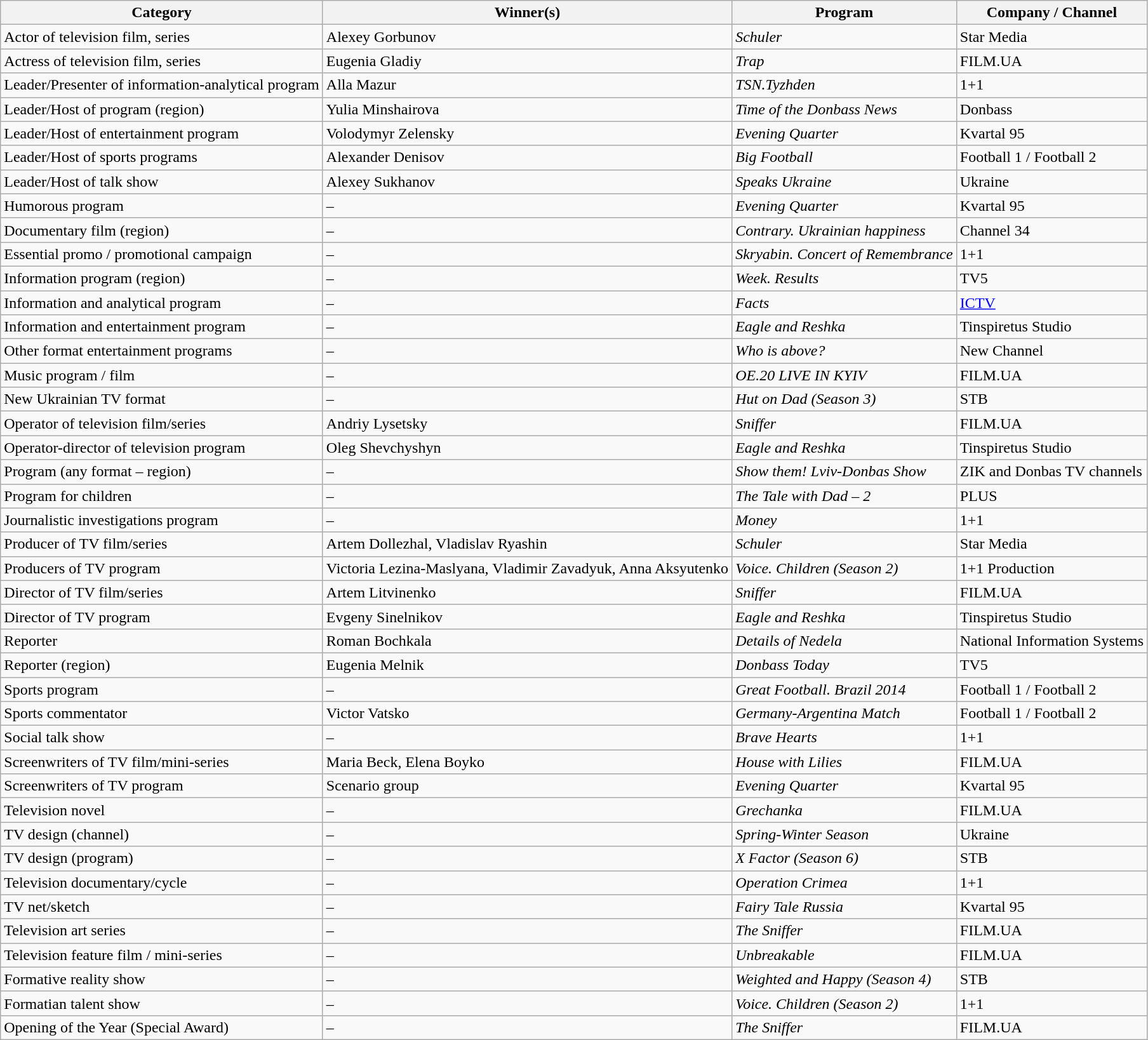<table class="wikitable">
<tr>
<th>Category</th>
<th>Winner(s)</th>
<th>Program</th>
<th>Company / Channel</th>
</tr>
<tr>
<td>Actor of television film, series</td>
<td>Alexey Gorbunov</td>
<td><em>Schuler</em></td>
<td>Star Media</td>
</tr>
<tr>
<td>Actress of television film, series</td>
<td>Eugenia Gladiy</td>
<td><em>Trap</em></td>
<td>FILM.UA</td>
</tr>
<tr>
<td>Leader/Presenter of information-analytical program</td>
<td>Alla Mazur</td>
<td><em>TSN.Tyzhden</em></td>
<td>1+1</td>
</tr>
<tr>
<td>Leader/Host of program (region)</td>
<td>Yulia Minshairova</td>
<td><em>Time of the Donbass News</em></td>
<td>Donbass</td>
</tr>
<tr>
<td>Leader/Host of entertainment program</td>
<td>Volodymyr Zelensky</td>
<td><em>Evening Quarter</em></td>
<td>Kvartal 95</td>
</tr>
<tr>
<td>Leader/Host of sports programs</td>
<td>Alexander Denisov</td>
<td><em>Big Football</em></td>
<td>Football 1 / Football 2</td>
</tr>
<tr>
<td>Leader/Host of talk show</td>
<td>Alexey Sukhanov</td>
<td><em>Speaks Ukraine</em></td>
<td>Ukraine</td>
</tr>
<tr>
<td>Humorous program</td>
<td>–</td>
<td><em>Evening Quarter</em></td>
<td>Kvartal 95</td>
</tr>
<tr>
<td>Documentary film (region)</td>
<td>–</td>
<td><em>Contrary. Ukrainian happiness</em></td>
<td>Channel 34</td>
</tr>
<tr>
<td>Essential promo / promotional campaign</td>
<td>–</td>
<td><em>Skryabin. Concert of Remembrance</em></td>
<td>1+1</td>
</tr>
<tr>
<td>Information program (region)</td>
<td>–</td>
<td><em>Week. Results</em></td>
<td>TV5</td>
</tr>
<tr>
<td>Information and analytical program</td>
<td>–</td>
<td><em>Facts</em></td>
<td><a href='#'>ICTV</a></td>
</tr>
<tr>
<td>Information and entertainment program</td>
<td>–</td>
<td><em>Eagle and Reshka</em></td>
<td>Tinspiretus Studio</td>
</tr>
<tr>
<td>Other format entertainment programs</td>
<td>–</td>
<td><em>Who is above?</em></td>
<td>New Channel</td>
</tr>
<tr>
<td>Music program / film</td>
<td>–</td>
<td><em>OE.20 LIVE IN KYIV</em></td>
<td>FILM.UA</td>
</tr>
<tr>
<td>New Ukrainian TV format</td>
<td>–</td>
<td><em>Hut on Dad (Season 3)</em></td>
<td>STB</td>
</tr>
<tr>
<td>Operator of television film/series</td>
<td>Andriy Lysetsky</td>
<td><em>Sniffer</em></td>
<td>FILM.UA</td>
</tr>
<tr>
<td>Operator-director of television program</td>
<td>Oleg Shevchyshyn</td>
<td><em>Eagle and Reshka</em></td>
<td>Tinspiretus Studio</td>
</tr>
<tr>
<td>Program (any format – region)</td>
<td>–</td>
<td><em>Show them! Lviv-Donbas Show</em></td>
<td>ZIK and Donbas TV channels</td>
</tr>
<tr>
<td>Program for children</td>
<td>–</td>
<td><em>The Tale with Dad – 2</em></td>
<td>PLUS</td>
</tr>
<tr>
<td>Journalistic investigations program</td>
<td>–</td>
<td><em>Money</em></td>
<td>1+1</td>
</tr>
<tr>
<td>Producer of TV film/series</td>
<td>Artem Dollezhal, Vladislav Ryashin</td>
<td><em>Schuler</em></td>
<td>Star Media</td>
</tr>
<tr>
<td>Producers of TV program</td>
<td>Victoria Lezina-Maslyana, Vladimir Zavadyuk, Anna Aksyutenko</td>
<td><em>Voice. Children (Season 2)</em></td>
<td>1+1 Production</td>
</tr>
<tr>
<td>Director of TV film/series</td>
<td>Artem Litvinenko</td>
<td><em>Sniffer</em></td>
<td>FILM.UA</td>
</tr>
<tr>
<td>Director of TV program</td>
<td>Evgeny Sinelnikov</td>
<td><em>Eagle and Reshka</em></td>
<td>Tinspiretus Studio</td>
</tr>
<tr>
<td>Reporter</td>
<td>Roman Bochkala</td>
<td><em>Details of Nedela</em></td>
<td>National Information Systems</td>
</tr>
<tr>
<td>Reporter (region)</td>
<td>Eugenia Melnik</td>
<td><em>Donbass Today</em></td>
<td>TV5</td>
</tr>
<tr>
<td>Sports program</td>
<td>–</td>
<td><em>Great Football. Brazil 2014</em></td>
<td>Football 1 / Football 2</td>
</tr>
<tr>
<td>Sports commentator</td>
<td>Victor Vatsko</td>
<td><em>Germany-Argentina Match</em></td>
<td>Football 1 / Football 2</td>
</tr>
<tr>
<td>Social talk show</td>
<td>–</td>
<td><em>Brave Hearts</em></td>
<td>1+1</td>
</tr>
<tr>
<td>Screenwriters of TV film/mini-series</td>
<td>Maria Beck, Elena Boyko</td>
<td><em>House with Lilies</em></td>
<td>FILM.UA</td>
</tr>
<tr>
<td>Screenwriters of TV program</td>
<td>Scenario group</td>
<td><em>Evening Quarter</em></td>
<td>Kvartal 95</td>
</tr>
<tr>
<td>Television novel</td>
<td>–</td>
<td><em>Grechanka</em></td>
<td>FILM.UA</td>
</tr>
<tr>
<td>TV design (channel)</td>
<td>–</td>
<td><em>Spring-Winter Season</em></td>
<td>Ukraine</td>
</tr>
<tr>
<td>TV design (program)</td>
<td>–</td>
<td><em>X Factor (Season 6)</em></td>
<td>STB</td>
</tr>
<tr>
<td>Television documentary/cycle</td>
<td>–</td>
<td><em>Operation Crimea</em></td>
<td>1+1</td>
</tr>
<tr>
<td>TV net/sketch</td>
<td>–</td>
<td><em>Fairy Tale Russia</em></td>
<td>Kvartal 95</td>
</tr>
<tr>
<td>Television art series</td>
<td>–</td>
<td><em>The Sniffer</em></td>
<td>FILM.UA</td>
</tr>
<tr>
<td>Television feature film / mini-series</td>
<td>–</td>
<td><em>Unbreakable</em></td>
<td>FILM.UA</td>
</tr>
<tr>
<td>Formative reality show</td>
<td>–</td>
<td><em>Weighted and Happy (Season 4)</em></td>
<td>STB</td>
</tr>
<tr>
<td>Formatian talent show</td>
<td>–</td>
<td><em>Voice. Children (Season 2)</em></td>
<td>1+1</td>
</tr>
<tr>
<td>Opening of the Year (Special Award)</td>
<td>–</td>
<td><em>The Sniffer</em></td>
<td>FILM.UA</td>
</tr>
</table>
